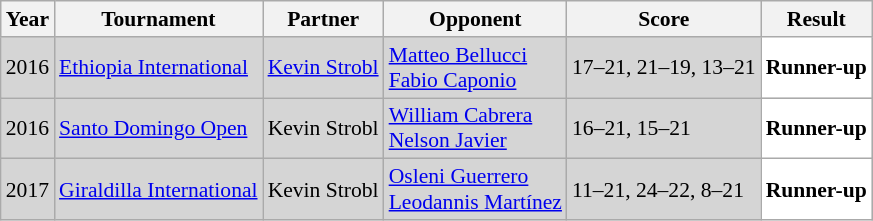<table class="sortable wikitable" style="font-size: 90%;">
<tr>
<th>Year</th>
<th>Tournament</th>
<th>Partner</th>
<th>Opponent</th>
<th>Score</th>
<th>Result</th>
</tr>
<tr style="background:#D5D5D5">
<td align="center">2016</td>
<td align="left"><a href='#'>Ethiopia International</a></td>
<td align="left"> <a href='#'>Kevin Strobl</a></td>
<td align="left"> <a href='#'>Matteo Bellucci</a><br> <a href='#'>Fabio Caponio</a></td>
<td align="left">17–21, 21–19, 13–21</td>
<td style="text-align:left; background:white"> <strong>Runner-up</strong></td>
</tr>
<tr style="background:#D5D5D5">
<td align="center">2016</td>
<td align="left"><a href='#'>Santo Domingo Open</a></td>
<td align="left"> Kevin Strobl</td>
<td align="left"> <a href='#'>William Cabrera</a><br> <a href='#'>Nelson Javier</a></td>
<td align="left">16–21, 15–21</td>
<td style="text-align:left; background:white"> <strong>Runner-up</strong></td>
</tr>
<tr style="background:#D5D5D5">
<td align="center">2017</td>
<td align="left"><a href='#'>Giraldilla International</a></td>
<td align="left"> Kevin Strobl</td>
<td align="left"> <a href='#'>Osleni Guerrero</a><br> <a href='#'>Leodannis Martínez</a></td>
<td align="left">11–21, 24–22, 8–21</td>
<td style="text-align:left; background:white"> <strong>Runner-up</strong></td>
</tr>
</table>
